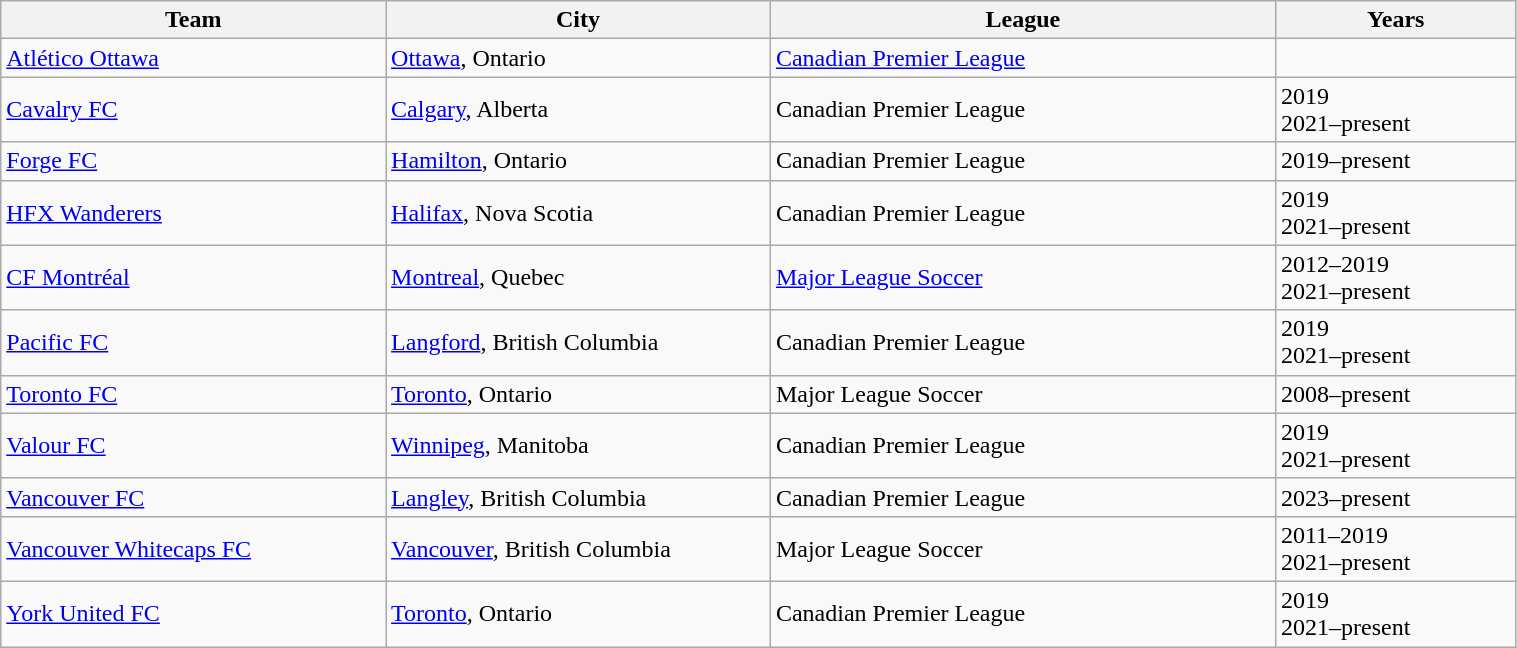<table class="wikitable sortable" style="width:80%; text-align:left">
<tr>
<th style="width:16%">Team</th>
<th style="width:16%">City</th>
<th style="width:21%">League</th>
<th style="width:10%">Years</th>
</tr>
<tr>
<td><a href='#'>Atlético Ottawa</a></td>
<td><a href='#'>Ottawa</a>, Ontario</td>
<td><a href='#'>Canadian Premier League</a></td>
<td></td>
</tr>
<tr>
<td><a href='#'>Cavalry FC</a></td>
<td><a href='#'>Calgary</a>, Alberta</td>
<td>Canadian Premier League</td>
<td>2019<br>2021–present</td>
</tr>
<tr>
<td><a href='#'>Forge FC</a></td>
<td><a href='#'>Hamilton</a>, Ontario</td>
<td>Canadian Premier League</td>
<td>2019–present</td>
</tr>
<tr>
<td><a href='#'>HFX Wanderers</a></td>
<td><a href='#'>Halifax</a>, Nova Scotia</td>
<td>Canadian Premier League</td>
<td>2019<br>2021–present</td>
</tr>
<tr>
<td><a href='#'>CF Montréal</a></td>
<td><a href='#'>Montreal</a>, Quebec</td>
<td><a href='#'>Major League Soccer</a></td>
<td>2012–2019<br>2021–present</td>
</tr>
<tr>
<td><a href='#'>Pacific FC</a></td>
<td><a href='#'>Langford</a>, British Columbia</td>
<td>Canadian Premier League</td>
<td>2019<br>2021–present</td>
</tr>
<tr>
<td><a href='#'>Toronto FC</a></td>
<td><a href='#'>Toronto</a>, Ontario</td>
<td>Major League Soccer</td>
<td>2008–present</td>
</tr>
<tr>
<td><a href='#'>Valour FC</a></td>
<td><a href='#'>Winnipeg</a>, Manitoba</td>
<td>Canadian Premier League</td>
<td>2019<br>2021–present</td>
</tr>
<tr>
<td><a href='#'>Vancouver FC</a></td>
<td><a href='#'>Langley</a>, British Columbia</td>
<td>Canadian Premier League</td>
<td>2023–present</td>
</tr>
<tr>
<td><a href='#'>Vancouver Whitecaps FC</a></td>
<td><a href='#'>Vancouver</a>, British Columbia</td>
<td>Major League Soccer</td>
<td>2011–2019<br>2021–present</td>
</tr>
<tr>
<td><a href='#'>York United FC</a></td>
<td><a href='#'>Toronto</a>, Ontario</td>
<td>Canadian Premier League</td>
<td>2019<br>2021–present</td>
</tr>
</table>
